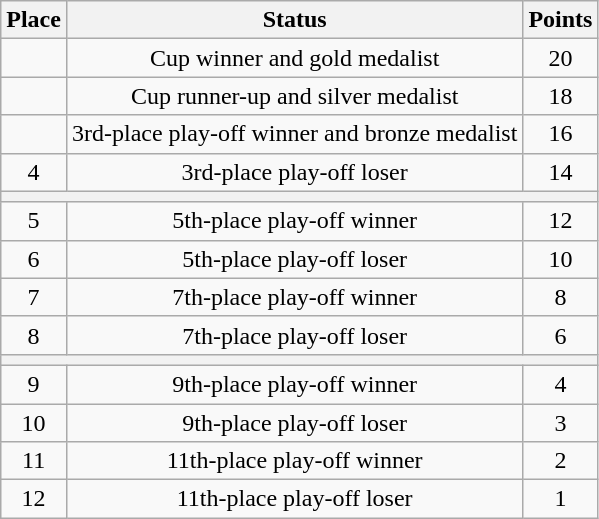<table class = "wikitable" style="text-align:center;">
<tr>
<th>Place</th>
<th>Status</th>
<th>Points</th>
</tr>
<tr>
<td></td>
<td>Cup winner and gold medalist</td>
<td>20</td>
</tr>
<tr>
<td></td>
<td>Cup runner-up and silver medalist</td>
<td>18</td>
</tr>
<tr>
<td></td>
<td>3rd-place play-off winner and bronze medalist</td>
<td>16</td>
</tr>
<tr>
<td>4</td>
<td>3rd-place play-off loser</td>
<td>14</td>
</tr>
<tr>
<th colspan=3></th>
</tr>
<tr>
<td>5</td>
<td>5th-place play-off winner</td>
<td>12</td>
</tr>
<tr>
<td>6</td>
<td>5th-place play-off loser</td>
<td>10</td>
</tr>
<tr>
<td>7</td>
<td>7th-place play-off winner</td>
<td>8</td>
</tr>
<tr>
<td>8</td>
<td>7th-place play-off loser</td>
<td>6</td>
</tr>
<tr>
<th colspan=3></th>
</tr>
<tr>
<td>9</td>
<td>9th-place play-off winner</td>
<td>4</td>
</tr>
<tr>
<td>10</td>
<td>9th-place play-off loser</td>
<td>3</td>
</tr>
<tr>
<td>11</td>
<td>11th-place play-off winner</td>
<td>2</td>
</tr>
<tr>
<td>12</td>
<td>11th-place play-off loser</td>
<td>1</td>
</tr>
</table>
